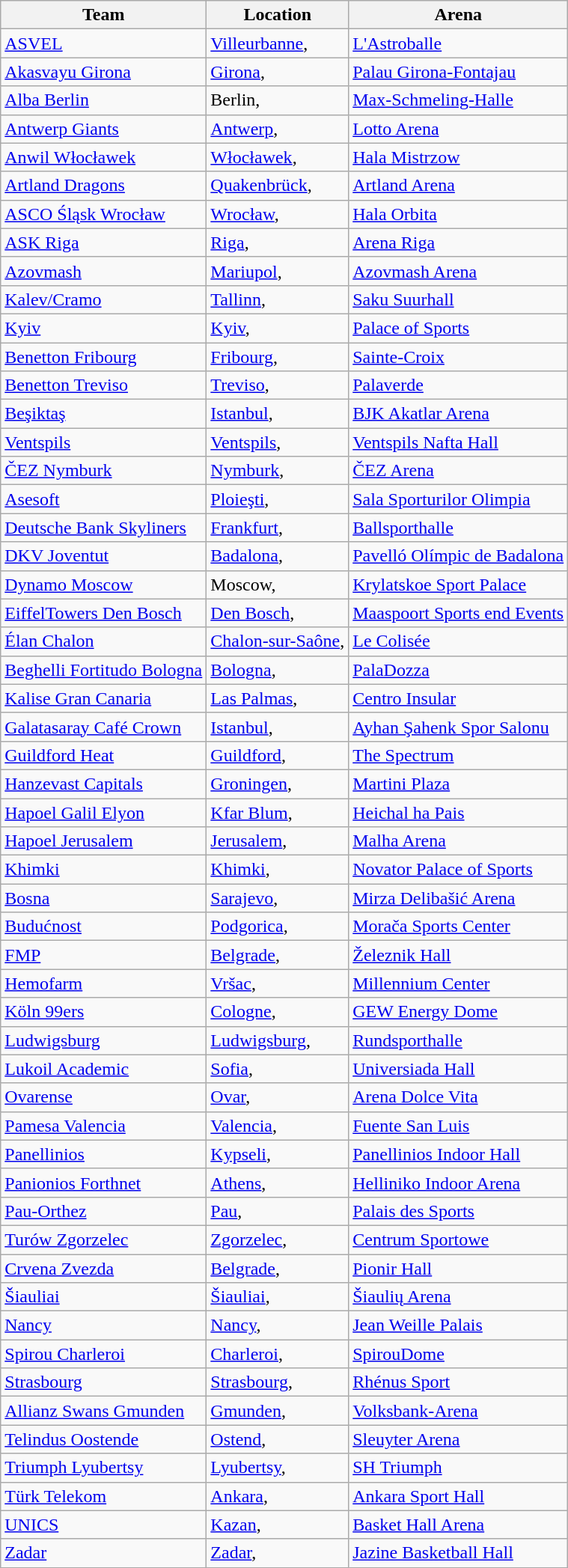<table class="wikitable">
<tr>
<th>Team</th>
<th>Location</th>
<th>Arena</th>
</tr>
<tr>
<td><a href='#'>ASVEL</a></td>
<td><a href='#'>Villeurbanne</a>, </td>
<td><a href='#'>L'Astroballe</a></td>
</tr>
<tr>
<td><a href='#'>Akasvayu Girona</a></td>
<td><a href='#'>Girona</a>, </td>
<td><a href='#'>Palau Girona-Fontajau</a></td>
</tr>
<tr>
<td><a href='#'>Alba Berlin</a></td>
<td>Berlin, </td>
<td><a href='#'>Max-Schmeling-Halle</a></td>
</tr>
<tr>
<td><a href='#'>Antwerp Giants</a></td>
<td><a href='#'>Antwerp</a>, </td>
<td><a href='#'>Lotto Arena</a></td>
</tr>
<tr>
<td><a href='#'>Anwil Włocławek</a></td>
<td><a href='#'>Włocławek</a>, </td>
<td><a href='#'>Hala Mistrzow</a></td>
</tr>
<tr>
<td><a href='#'>Artland Dragons</a></td>
<td><a href='#'>Quakenbrück</a>, </td>
<td><a href='#'>Artland Arena</a></td>
</tr>
<tr>
<td><a href='#'>ASCO Śląsk Wrocław</a></td>
<td><a href='#'>Wrocław</a>, </td>
<td><a href='#'>Hala Orbita</a></td>
</tr>
<tr>
<td><a href='#'>ASK Riga</a></td>
<td><a href='#'>Riga</a>, </td>
<td><a href='#'>Arena Riga</a></td>
</tr>
<tr>
<td><a href='#'>Azovmash</a></td>
<td><a href='#'>Mariupol</a>, </td>
<td><a href='#'>Azovmash Arena</a></td>
</tr>
<tr>
<td><a href='#'>Kalev/Cramo</a></td>
<td><a href='#'>Tallinn</a>, </td>
<td><a href='#'>Saku Suurhall</a></td>
</tr>
<tr>
<td><a href='#'>Kyiv</a></td>
<td><a href='#'>Kyiv</a>, </td>
<td><a href='#'>Palace of Sports</a></td>
</tr>
<tr>
<td><a href='#'>Benetton Fribourg</a></td>
<td><a href='#'>Fribourg</a>, </td>
<td><a href='#'>Sainte-Croix</a></td>
</tr>
<tr>
<td><a href='#'>Benetton Treviso</a></td>
<td><a href='#'>Treviso</a>, </td>
<td><a href='#'>Palaverde</a></td>
</tr>
<tr>
<td><a href='#'>Beşiktaş</a></td>
<td><a href='#'>Istanbul</a>, </td>
<td><a href='#'>BJK Akatlar Arena</a></td>
</tr>
<tr>
<td><a href='#'>Ventspils</a></td>
<td><a href='#'>Ventspils</a>, </td>
<td><a href='#'>Ventspils Nafta Hall</a></td>
</tr>
<tr>
<td><a href='#'>ČEZ Nymburk</a></td>
<td><a href='#'>Nymburk</a>, </td>
<td><a href='#'>ČEZ Arena</a></td>
</tr>
<tr>
<td><a href='#'>Asesoft</a></td>
<td><a href='#'>Ploieşti</a>, </td>
<td><a href='#'>Sala Sporturilor Olimpia</a></td>
</tr>
<tr>
<td><a href='#'>Deutsche Bank Skyliners</a></td>
<td><a href='#'>Frankfurt</a>, </td>
<td><a href='#'>Ballsporthalle</a></td>
</tr>
<tr>
<td><a href='#'>DKV Joventut</a></td>
<td><a href='#'>Badalona</a>, </td>
<td><a href='#'>Pavelló Olímpic de Badalona</a></td>
</tr>
<tr>
<td><a href='#'>Dynamo Moscow</a></td>
<td>Moscow, </td>
<td><a href='#'>Krylatskoe Sport Palace</a></td>
</tr>
<tr>
<td><a href='#'>EiffelTowers Den Bosch</a></td>
<td><a href='#'>Den Bosch</a>, </td>
<td><a href='#'>Maaspoort Sports end Events</a></td>
</tr>
<tr>
<td><a href='#'>Élan Chalon</a></td>
<td><a href='#'>Chalon-sur-Saône</a>, </td>
<td><a href='#'>Le Colisée</a></td>
</tr>
<tr>
<td><a href='#'>Beghelli Fortitudo Bologna</a></td>
<td><a href='#'>Bologna</a>, </td>
<td><a href='#'>PalaDozza</a></td>
</tr>
<tr>
<td><a href='#'>Kalise Gran Canaria</a></td>
<td><a href='#'>Las Palmas</a>, </td>
<td><a href='#'>Centro Insular</a></td>
</tr>
<tr>
<td><a href='#'>Galatasaray Café Crown</a></td>
<td><a href='#'>Istanbul</a>, </td>
<td><a href='#'>Ayhan Şahenk Spor Salonu</a></td>
</tr>
<tr>
<td><a href='#'>Guildford Heat</a></td>
<td><a href='#'>Guildford</a>, </td>
<td><a href='#'>The Spectrum</a></td>
</tr>
<tr>
<td><a href='#'>Hanzevast Capitals</a></td>
<td><a href='#'>Groningen</a>, </td>
<td><a href='#'>Martini Plaza</a></td>
</tr>
<tr>
<td><a href='#'>Hapoel Galil Elyon</a></td>
<td><a href='#'>Kfar Blum</a>, </td>
<td><a href='#'>Heichal ha Pais</a></td>
</tr>
<tr>
<td><a href='#'>Hapoel Jerusalem</a></td>
<td><a href='#'>Jerusalem</a>, </td>
<td><a href='#'>Malha Arena</a></td>
</tr>
<tr>
<td><a href='#'>Khimki</a></td>
<td><a href='#'>Khimki</a>, </td>
<td><a href='#'>Novator Palace of Sports</a></td>
</tr>
<tr>
<td><a href='#'>Bosna</a></td>
<td><a href='#'>Sarajevo</a>, </td>
<td><a href='#'>Mirza Delibašić Arena</a></td>
</tr>
<tr>
<td><a href='#'>Budućnost</a></td>
<td><a href='#'>Podgorica</a>, </td>
<td><a href='#'>Morača Sports Center</a></td>
</tr>
<tr>
<td><a href='#'>FMP</a></td>
<td><a href='#'>Belgrade</a>, </td>
<td><a href='#'>Železnik Hall</a></td>
</tr>
<tr>
<td><a href='#'>Hemofarm</a></td>
<td><a href='#'>Vršac</a>, </td>
<td><a href='#'>Millennium Center</a></td>
</tr>
<tr>
<td><a href='#'>Köln 99ers</a></td>
<td><a href='#'>Cologne</a>, </td>
<td><a href='#'>GEW Energy Dome</a></td>
</tr>
<tr>
<td><a href='#'>Ludwigsburg</a></td>
<td><a href='#'>Ludwigsburg</a>, </td>
<td><a href='#'>Rundsporthalle</a></td>
</tr>
<tr>
<td><a href='#'>Lukoil Academic</a></td>
<td><a href='#'>Sofia</a>, </td>
<td><a href='#'>Universiada Hall</a></td>
</tr>
<tr>
<td><a href='#'>Ovarense</a></td>
<td><a href='#'>Ovar</a>, </td>
<td><a href='#'>Arena Dolce Vita</a></td>
</tr>
<tr>
<td><a href='#'>Pamesa Valencia</a></td>
<td><a href='#'>Valencia</a>, </td>
<td><a href='#'>Fuente San Luis</a></td>
</tr>
<tr>
<td><a href='#'>Panellinios</a></td>
<td><a href='#'>Kypseli</a>, </td>
<td><a href='#'>Panellinios Indoor Hall</a></td>
</tr>
<tr>
<td><a href='#'>Panionios Forthnet</a></td>
<td><a href='#'>Athens</a>, </td>
<td><a href='#'>Helliniko Indoor Arena</a></td>
</tr>
<tr>
<td><a href='#'>Pau-Orthez</a></td>
<td><a href='#'>Pau</a>, </td>
<td><a href='#'>Palais des Sports</a></td>
</tr>
<tr>
<td><a href='#'>Turów Zgorzelec</a></td>
<td><a href='#'>Zgorzelec</a>, </td>
<td><a href='#'>Centrum Sportowe</a></td>
</tr>
<tr>
<td><a href='#'>Crvena Zvezda</a></td>
<td><a href='#'>Belgrade</a>, </td>
<td><a href='#'>Pionir Hall</a></td>
</tr>
<tr>
<td><a href='#'>Šiauliai</a></td>
<td><a href='#'>Šiauliai</a>, </td>
<td><a href='#'>Šiaulių Arena</a></td>
</tr>
<tr>
<td><a href='#'>Nancy</a></td>
<td><a href='#'>Nancy</a>, </td>
<td><a href='#'>Jean Weille Palais</a></td>
</tr>
<tr>
<td><a href='#'>Spirou Charleroi</a></td>
<td><a href='#'>Charleroi</a>, </td>
<td><a href='#'>SpirouDome</a></td>
</tr>
<tr>
<td><a href='#'>Strasbourg</a></td>
<td><a href='#'>Strasbourg</a>, </td>
<td><a href='#'>Rhénus Sport</a></td>
</tr>
<tr>
<td><a href='#'>Allianz Swans Gmunden</a></td>
<td><a href='#'>Gmunden</a>, </td>
<td><a href='#'>Volksbank-Arena</a></td>
</tr>
<tr>
<td><a href='#'>Telindus Oostende</a></td>
<td><a href='#'>Ostend</a>, </td>
<td><a href='#'>Sleuyter Arena</a></td>
</tr>
<tr>
<td><a href='#'>Triumph Lyubertsy</a></td>
<td><a href='#'>Lyubertsy</a>, </td>
<td><a href='#'>SH Triumph</a></td>
</tr>
<tr>
<td><a href='#'>Türk Telekom</a></td>
<td><a href='#'>Ankara</a>, </td>
<td><a href='#'>Ankara Sport Hall</a></td>
</tr>
<tr>
<td><a href='#'>UNICS</a></td>
<td><a href='#'>Kazan</a>, </td>
<td><a href='#'>Basket Hall Arena</a></td>
</tr>
<tr>
<td><a href='#'>Zadar</a></td>
<td><a href='#'>Zadar</a>, </td>
<td><a href='#'>Jazine Basketball Hall</a></td>
</tr>
</table>
